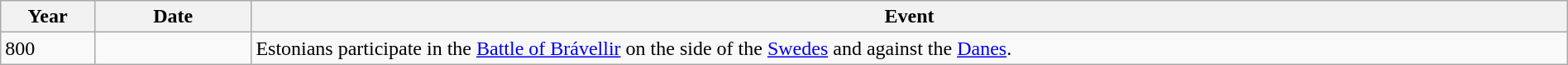<table class="wikitable" width="100%">
<tr>
<th style="width:6%">Year</th>
<th style="width:10%">Date</th>
<th>Event</th>
</tr>
<tr>
<td>800</td>
<td></td>
<td>Estonians participate in the <a href='#'>Battle of Brávellir</a> on the side of the <a href='#'>Swedes</a> and against the <a href='#'>Danes</a>.</td>
</tr>
</table>
